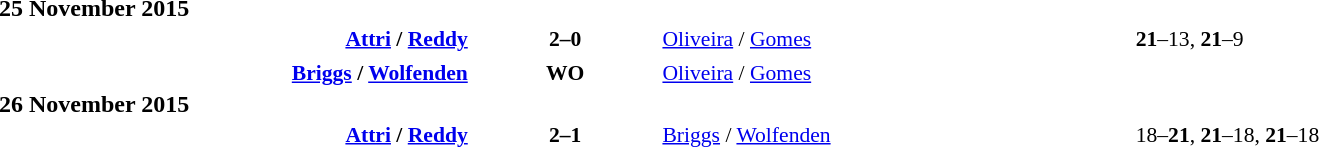<table style="width:100%;" cellspacing="1">
<tr>
<th width=25%></th>
<th width=10%></th>
<th width=25%></th>
</tr>
<tr>
<td><strong>25 November 2015</strong></td>
</tr>
<tr style=font-size:90%>
<td align=right><strong> <a href='#'>Attri</a> / <a href='#'>Reddy</a></strong></td>
<td align=center><strong> 2–0 </strong></td>
<td> <a href='#'>Oliveira</a> / <a href='#'>Gomes</a></td>
<td><strong>21</strong>–13, <strong>21</strong>–9</td>
</tr>
<tr>
<td></td>
</tr>
<tr style=font-size:90%>
<td align=right><strong> <a href='#'>Briggs</a> / <a href='#'>Wolfenden</a></strong></td>
<td align=center><strong> WO </strong></td>
<td> <a href='#'>Oliveira</a> / <a href='#'>Gomes</a></td>
<td></td>
</tr>
<tr>
<td><strong>26 November 2015</strong></td>
</tr>
<tr style=font-size:90%>
<td align=right><strong> <a href='#'>Attri</a> / <a href='#'>Reddy</a></strong></td>
<td align=center><strong> 2–1 </strong></td>
<td> <a href='#'>Briggs</a> / <a href='#'>Wolfenden</a></td>
<td>18–<strong>21</strong>, <strong>21</strong>–18, <strong>21</strong>–18</td>
<td></td>
</tr>
</table>
